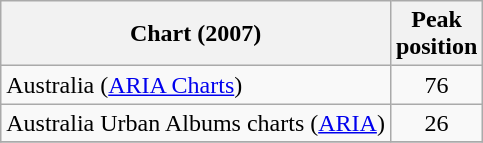<table class="wikitable">
<tr>
<th>Chart (2007)</th>
<th>Peak <br> position</th>
</tr>
<tr>
<td>Australia (<a href='#'>ARIA Charts</a>)</td>
<td align="center">76</td>
</tr>
<tr>
<td>Australia Urban Albums charts (<a href='#'>ARIA</a>)</td>
<td align="center">26</td>
</tr>
<tr>
</tr>
</table>
